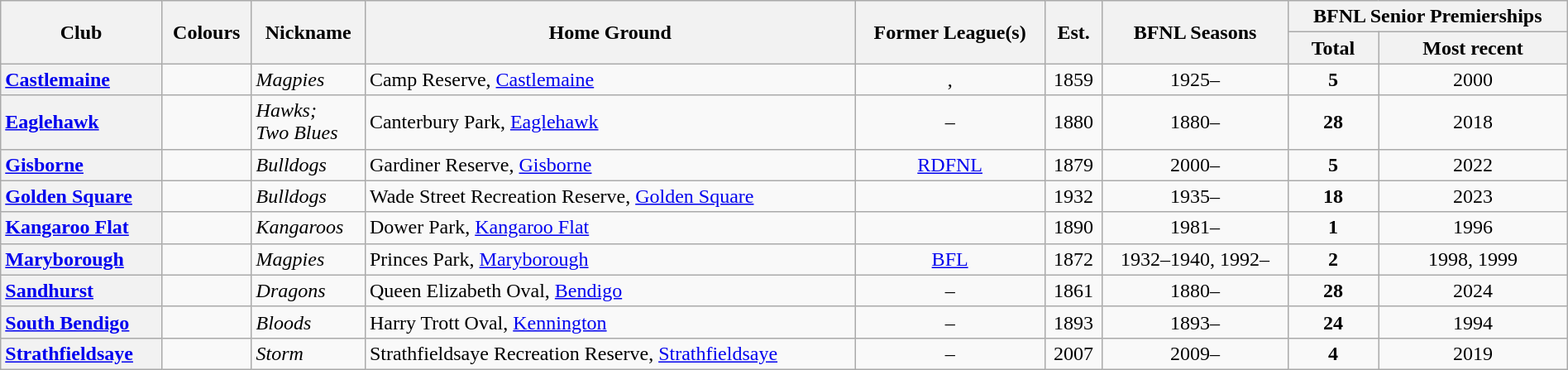<table class="wikitable sortable mw-collapsible mw-collapsed" style="text-align:center; width:100%">
<tr>
<th rowspan="2">Club</th>
<th rowspan="2">Colours</th>
<th rowspan="2">Nickname</th>
<th rowspan="2">Home Ground</th>
<th rowspan="2">Former League(s)</th>
<th rowspan="2">Est.</th>
<th rowspan="2">BFNL Seasons</th>
<th colspan="2">BFNL Senior Premierships</th>
</tr>
<tr>
<th>Total</th>
<th>Most recent</th>
</tr>
<tr>
<th style="text-align:left"><a href='#'>Castlemaine</a></th>
<td></td>
<td align='left'><em>Magpies</em></td>
<td align='left'>Camp Reserve, <a href='#'>Castlemaine</a></td>
<td align="center">, </td>
<td align="center">1859</td>
<td align="center">1925–</td>
<td align="center"><strong>5</strong></td>
<td>2000</td>
</tr>
<tr>
<th style="text-align:left"><a href='#'>Eaglehawk</a></th>
<td></td>
<td align='left'><em>Hawks;</em><br><em>Two Blues</em></td>
<td align='left'>Canterbury Park, <a href='#'>Eaglehawk</a></td>
<td align="center">–</td>
<td align="center">1880</td>
<td align="center">1880–</td>
<td align="center"><strong>28</strong></td>
<td>2018</td>
</tr>
<tr>
<th style="text-align:left"><a href='#'>Gisborne</a></th>
<td></td>
<td align='left'><em>Bulldogs</em></td>
<td align='left'>Gardiner Reserve, <a href='#'>Gisborne</a></td>
<td align="center"><a href='#'>RDFNL</a></td>
<td align="center">1879</td>
<td align="center">2000–</td>
<td align="center"><strong>5</strong></td>
<td>2022</td>
</tr>
<tr>
<th style="text-align:left"><a href='#'>Golden Square</a></th>
<td></td>
<td align='left'><em>Bulldogs</em></td>
<td align='left'>Wade Street Recreation Reserve, <a href='#'>Golden Square</a></td>
<td align="center"></td>
<td align="center">1932</td>
<td align="center">1935–</td>
<td align="center"><strong>18</strong></td>
<td>2023</td>
</tr>
<tr>
<th style="text-align:left"><a href='#'>Kangaroo Flat</a></th>
<td></td>
<td align='left'><em>Kangaroos</em></td>
<td align='left'>Dower Park, <a href='#'>Kangaroo Flat</a></td>
<td align="center"></td>
<td align="center">1890</td>
<td align="center">1981–</td>
<td align="center"><strong>1</strong></td>
<td>1996</td>
</tr>
<tr>
<th style="text-align:left"><a href='#'>Maryborough</a></th>
<td></td>
<td align='left'><em>Magpies</em></td>
<td align='left'>Princes Park, <a href='#'>Maryborough</a></td>
<td align="center"><a href='#'>BFL</a></td>
<td align="center">1872</td>
<td align="center">1932–1940, 1992–</td>
<td align="center"><strong>2</strong></td>
<td>1998, 1999</td>
</tr>
<tr>
<th style="text-align:left"><a href='#'>Sandhurst</a></th>
<td></td>
<td align='left'><em>Dragons</em></td>
<td align='left'>Queen Elizabeth Oval, <a href='#'>Bendigo</a></td>
<td align="center">–</td>
<td align="center">1861</td>
<td align="center">1880–</td>
<td align="center"><strong>28</strong></td>
<td>2024</td>
</tr>
<tr>
<th style="text-align:left"><a href='#'>South Bendigo</a></th>
<td></td>
<td align='left'><em>Bloods</em></td>
<td align='left'>Harry Trott Oval, <a href='#'>Kennington</a></td>
<td align="center">–</td>
<td align="center">1893</td>
<td align="center">1893–</td>
<td align="center"><strong>24</strong></td>
<td>1994</td>
</tr>
<tr>
<th style="text-align:left"><a href='#'>Strathfieldsaye</a></th>
<td></td>
<td align='left'><em>Storm</em></td>
<td align='left'>Strathfieldsaye Recreation Reserve, <a href='#'>Strathfieldsaye</a></td>
<td align="center">–</td>
<td align="center">2007</td>
<td align="center">2009–</td>
<td align="center"><strong>4</strong></td>
<td>2019</td>
</tr>
</table>
